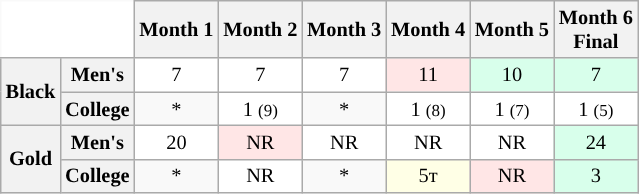<table class="wikitable" style="white-space:nowrap;font-size:85%;">
<tr>
<th colspan=2 style="background:white; border-top-style:hidden; border-left-style:hidden;"> </th>
<th>Month 1</th>
<th>Month 2</th>
<th>Month 3</th>
<th>Month 4</th>
<th>Month 5</th>
<th>Month 6<br>Final</th>
</tr>
<tr style="text-align:center;">
<th rowspan="2">Black</th>
<th>Men's</th>
<td style="background:#FFF;">7</td>
<td style="background:#FFF;">7</td>
<td style="background:#FFF;">7</td>
<td style="background:#ffe6e6;">11</td>
<td style="background:#d8ffeb;">10</td>
<td style="background:#d8ffeb;">7</td>
</tr>
<tr style="text-align:center;">
<th>College</th>
<td>*</td>
<td style="background:#FFF;">1 <small>(9)</small></td>
<td>*</td>
<td style="background:#FFF;">1 <small>(8)</small></td>
<td style="background:#FFF;">1 <small>(7)</small></td>
<td style="background:#FFF;">1 <small>(5)</small></td>
</tr>
<tr style="text-align:center;">
<th rowspan="2">Gold</th>
<th>Men's</th>
<td style="background:#FFF;">20</td>
<td style="background:#ffe6e6;">NR</td>
<td style="background:#FFF;">NR</td>
<td style="background:#FFF;">NR</td>
<td style="background:#FFF;">NR</td>
<td style="background:#d8ffeb;">24</td>
</tr>
<tr style="text-align:center;">
<th>College</th>
<td>*</td>
<td style="background:#FFF;">NR</td>
<td>*</td>
<td style="background:#ffffe6;">5т</td>
<td style="background:#ffe6e6;">NR</td>
<td style="background:#d8ffeb;">3</td>
</tr>
</table>
